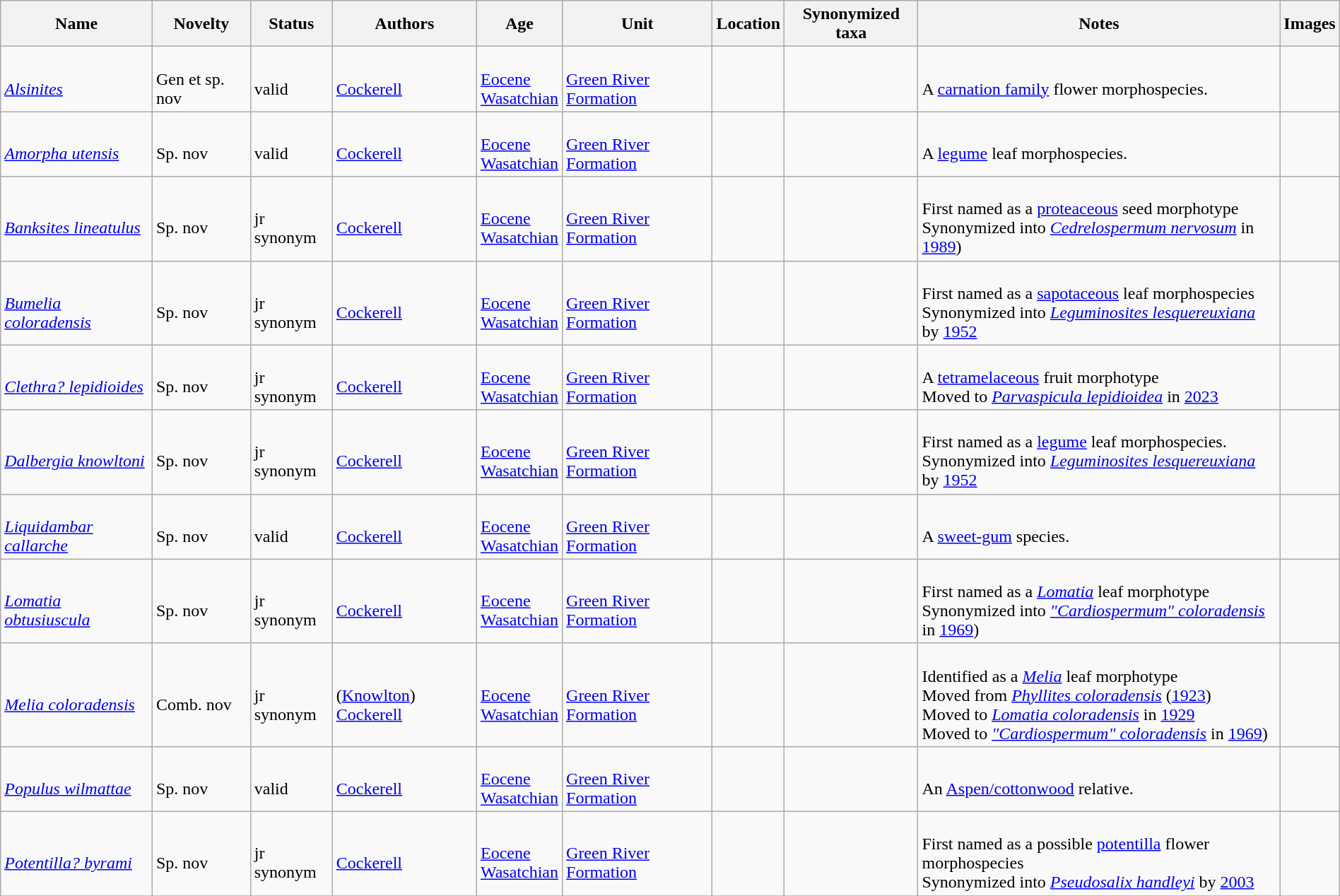<table class="wikitable sortable" align="center" width="100%">
<tr>
<th>Name</th>
<th>Novelty</th>
<th>Status</th>
<th>Authors</th>
<th>Age</th>
<th>Unit</th>
<th>Location</th>
<th>Synonymized taxa</th>
<th>Notes</th>
<th>Images</th>
</tr>
<tr>
<td><br><em><a href='#'>Alsinites</a></em></td>
<td><br>Gen et sp. nov</td>
<td><br>valid</td>
<td><br><a href='#'>Cockerell</a></td>
<td><br><a href='#'>Eocene</a><br><a href='#'>Wasatchian</a></td>
<td><br><a href='#'>Green River Formation</a></td>
<td><br><br></td>
<td></td>
<td><br>A <a href='#'>carnation family</a> flower morphospecies.</td>
<td><br></td>
</tr>
<tr>
<td><br><em><a href='#'>Amorpha utensis</a></em></td>
<td><br>Sp. nov</td>
<td><br>valid</td>
<td><br><a href='#'>Cockerell</a></td>
<td><br><a href='#'>Eocene</a><br><a href='#'>Wasatchian</a></td>
<td><br><a href='#'>Green River Formation</a></td>
<td><br><br></td>
<td></td>
<td><br>A <a href='#'>legume</a> leaf morphospecies.</td>
<td><br></td>
</tr>
<tr>
<td><br><em><a href='#'>Banksites lineatulus</a></em></td>
<td><br>Sp. nov</td>
<td><br>jr synonym</td>
<td><br><a href='#'>Cockerell</a></td>
<td><br><a href='#'>Eocene</a><br><a href='#'>Wasatchian</a></td>
<td><br><a href='#'>Green River Formation</a></td>
<td><br><br></td>
<td></td>
<td><br>First named as a <a href='#'>proteaceous</a> seed morphotype<br> Synonymized into <em><a href='#'>Cedrelospermum nervosum</a></em> in <a href='#'>1989</a>)</td>
<td><br></td>
</tr>
<tr>
<td><br><em><a href='#'>Bumelia coloradensis</a></em></td>
<td><br>Sp. nov</td>
<td><br>jr synonym</td>
<td><br><a href='#'>Cockerell</a></td>
<td><br><a href='#'>Eocene</a><br><a href='#'>Wasatchian</a></td>
<td><br><a href='#'>Green River Formation</a></td>
<td><br><br></td>
<td></td>
<td><br>First named as a <a href='#'>sapotaceous</a> leaf morphospecies<br> Synonymized into <em><a href='#'>Leguminosites lesquereuxiana</a></em> by <a href='#'>1952</a></td>
<td><br></td>
</tr>
<tr>
<td><br><em><a href='#'>Clethra? lepidioides</a></em></td>
<td><br>Sp. nov</td>
<td><br>jr synonym</td>
<td><br><a href='#'>Cockerell</a></td>
<td><br><a href='#'>Eocene</a><br><a href='#'>Wasatchian</a></td>
<td><br><a href='#'>Green River Formation</a></td>
<td><br><br></td>
<td></td>
<td><br>A <a href='#'>tetramelaceous</a> fruit morphotype<br> Moved to <em><a href='#'>Parvaspicula lepidioidea</a></em> in <a href='#'>2023</a></td>
<td><br></td>
</tr>
<tr>
<td><br><em><a href='#'>Dalbergia knowltoni</a></em></td>
<td><br>Sp. nov</td>
<td><br>jr synonym</td>
<td><br><a href='#'>Cockerell</a></td>
<td><br><a href='#'>Eocene</a><br><a href='#'>Wasatchian</a></td>
<td><br><a href='#'>Green River Formation</a></td>
<td><br><br></td>
<td></td>
<td><br>First named as a <a href='#'>legume</a> leaf morphospecies.<br> Synonymized into <em><a href='#'>Leguminosites lesquereuxiana</a></em> by <a href='#'>1952</a></td>
<td><br></td>
</tr>
<tr>
<td><br><em><a href='#'>Liquidambar callarche</a></em></td>
<td><br>Sp. nov</td>
<td><br>valid</td>
<td><br><a href='#'>Cockerell</a></td>
<td><br><a href='#'>Eocene</a><br><a href='#'>Wasatchian</a></td>
<td><br><a href='#'>Green River Formation</a></td>
<td><br><br></td>
<td></td>
<td><br>A <a href='#'>sweet-gum</a> species.</td>
<td><br></td>
</tr>
<tr>
<td><br><em><a href='#'>Lomatia obtusiuscula</a></em></td>
<td><br>Sp. nov</td>
<td><br>jr synonym</td>
<td><br><a href='#'>Cockerell</a></td>
<td><br><a href='#'>Eocene</a><br><a href='#'>Wasatchian</a></td>
<td><br><a href='#'>Green River Formation</a></td>
<td><br><br></td>
<td></td>
<td><br>First named as a <em><a href='#'>Lomatia</a></em> leaf morphotype<br> Synonymized into <a href='#'><em>"Cardiospermum" coloradensis</em></a> in <a href='#'>1969</a>)</td>
<td><br></td>
</tr>
<tr>
<td><br><em><a href='#'>Melia coloradensis</a></em></td>
<td><br>Comb. nov</td>
<td><br>jr synonym</td>
<td><br>(<a href='#'>Knowlton</a>) <a href='#'>Cockerell</a></td>
<td><br><a href='#'>Eocene</a><br><a href='#'>Wasatchian</a></td>
<td><br><a href='#'>Green River Formation</a></td>
<td><br><br></td>
<td></td>
<td><br>Identified as a <em><a href='#'>Melia</a></em> leaf morphotype<br>Moved from <em><a href='#'>Phyllites coloradensis</a></em> (<a href='#'>1923</a>)<br> Moved to <em><a href='#'>Lomatia coloradensis</a></em> in <a href='#'>1929</a><br>Moved to <a href='#'><em>"Cardiospermum" coloradensis</em></a> in <a href='#'>1969</a>)</td>
<td><br></td>
</tr>
<tr>
<td><br><em><a href='#'>Populus wilmattae</a></em></td>
<td><br>Sp. nov</td>
<td><br>valid</td>
<td><br><a href='#'>Cockerell</a></td>
<td><br><a href='#'>Eocene</a><br><a href='#'>Wasatchian</a></td>
<td><br><a href='#'>Green River Formation</a></td>
<td><br><br></td>
<td></td>
<td><br>An <a href='#'>Aspen/cottonwood</a> relative.</td>
<td><br></td>
</tr>
<tr>
<td><br><em><a href='#'>Potentilla? byrami</a></em></td>
<td><br>Sp. nov</td>
<td><br>jr synonym</td>
<td><br><a href='#'>Cockerell</a></td>
<td><br><a href='#'>Eocene</a><br><a href='#'>Wasatchian</a></td>
<td><br><a href='#'>Green River Formation</a></td>
<td><br><br></td>
<td></td>
<td><br>First named as a possible <a href='#'>potentilla</a> flower morphospecies<br> Synonymized into <em><a href='#'>Pseudosalix handleyi</a></em> by <a href='#'>2003</a></td>
<td><br></td>
</tr>
<tr>
</tr>
</table>
